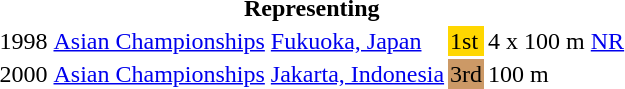<table>
<tr>
<th colspan="5">Representing </th>
</tr>
<tr>
<td>1998</td>
<td><a href='#'>Asian Championships</a></td>
<td><a href='#'>Fukuoka, Japan</a></td>
<td bgcolor="gold">1st</td>
<td>4 x 100 m <a href='#'>NR</a></td>
</tr>
<tr>
<td>2000</td>
<td><a href='#'>Asian Championships</a></td>
<td><a href='#'>Jakarta, Indonesia</a></td>
<td bgcolor="cc9966">3rd</td>
<td>100 m</td>
</tr>
</table>
